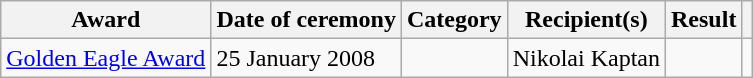<table class="wikitable plainrowheaders sortable">
<tr>
<th scope="col">Award</th>
<th scope="col">Date of ceremony</th>
<th scope="col">Category</th>
<th scope="col">Recipient(s)</th>
<th scope="col">Result</th>
<th scope="col" class="unsortable"></th>
</tr>
<tr>
<td><a href='#'>Golden Eagle Award</a></td>
<td>25 January 2008</td>
<td></td>
<td>Nikolai Kaptan</td>
<td></td>
<td></td>
</tr>
</table>
